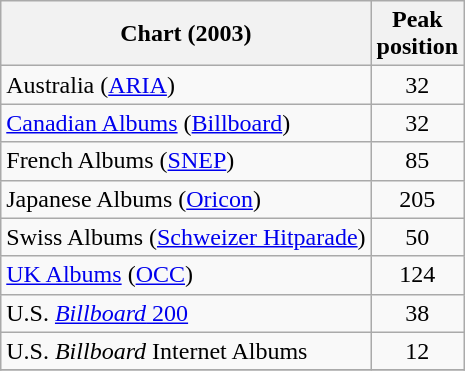<table class="wikitable sortable">
<tr>
<th>Chart (2003)</th>
<th>Peak<br>position</th>
</tr>
<tr>
<td align="left">Australia (<a href='#'>ARIA</a>)</td>
<td align="center">32</td>
</tr>
<tr>
<td align="left"><a href='#'>Canadian Albums</a> (<a href='#'>Billboard</a>)</td>
<td align="center">32</td>
</tr>
<tr>
<td align="left">French Albums (<a href='#'>SNEP</a>)</td>
<td align="center">85</td>
</tr>
<tr>
<td align="left">Japanese Albums (<a href='#'>Oricon</a>)</td>
<td align="center">205</td>
</tr>
<tr>
<td align="left">Swiss Albums (<a href='#'>Schweizer Hitparade</a>)</td>
<td align="center">50</td>
</tr>
<tr>
<td align="left"><a href='#'>UK Albums</a> (<a href='#'>OCC</a>)</td>
<td align="center">124</td>
</tr>
<tr>
<td align="left">U.S. <a href='#'><em>Billboard</em> 200</a></td>
<td align="center">38</td>
</tr>
<tr>
<td align="left">U.S. <em>Billboard</em> Internet Albums</td>
<td align="center">12</td>
</tr>
<tr>
</tr>
</table>
